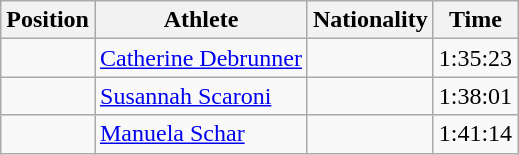<table class="wikitable sortable">
<tr>
<th scope="col">Position</th>
<th scope="col">Athlete</th>
<th scope="col">Nationality</th>
<th scope="col">Time</th>
</tr>
<tr>
<td align="center"></td>
<td><a href='#'>Catherine Debrunner</a></td>
<td></td>
<td>1:35:23</td>
</tr>
<tr>
<td align="center"></td>
<td><a href='#'>Susannah Scaroni</a></td>
<td></td>
<td>1:38:01</td>
</tr>
<tr>
<td align="center"></td>
<td><a href='#'>Manuela Schar</a></td>
<td></td>
<td>1:41:14</td>
</tr>
</table>
